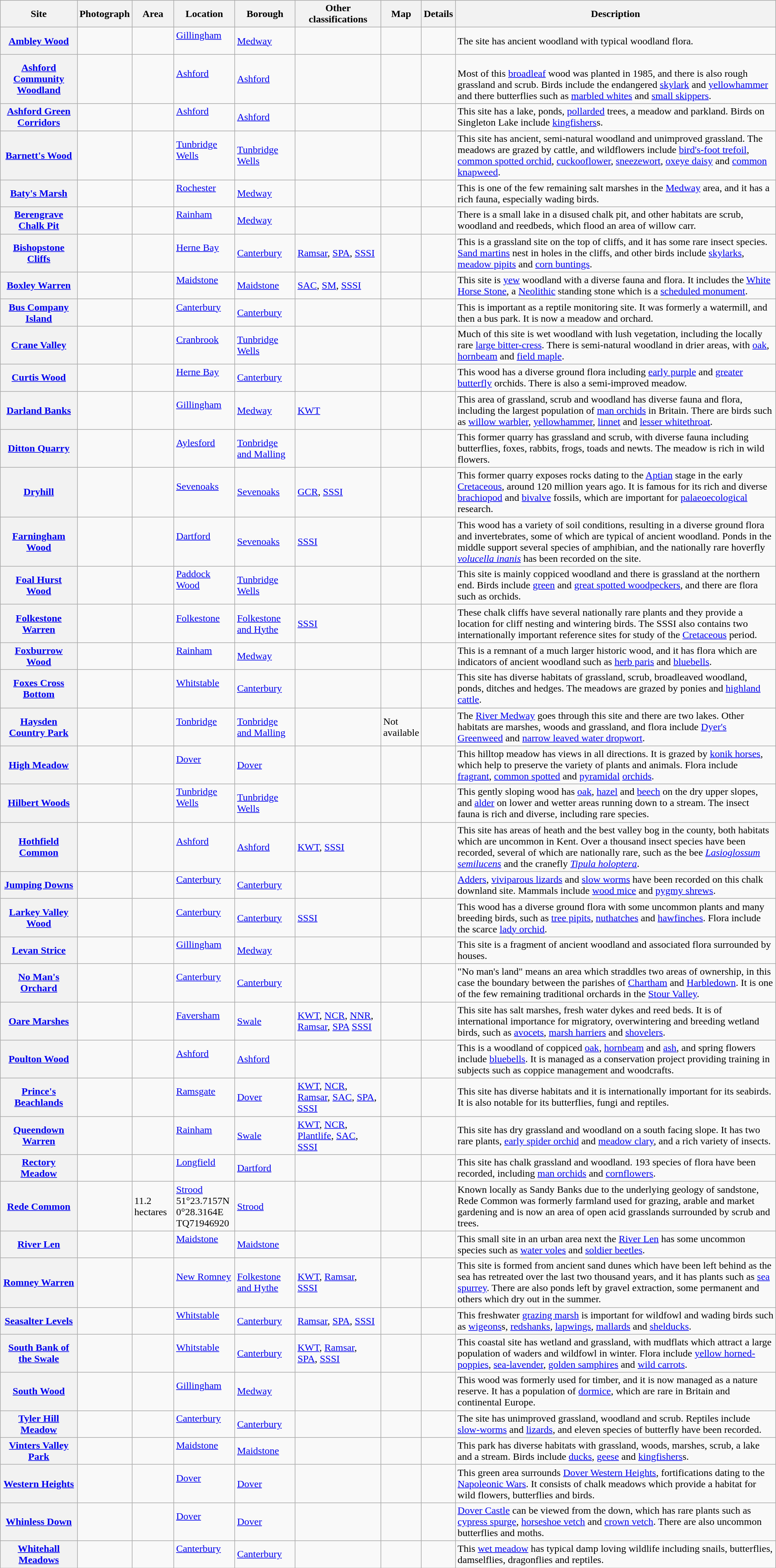<table class="wikitable sortable plainrowheaders">
<tr>
<th scope="col">Site</th>
<th scope="col" class="unsortable">Photograph</th>
<th scope="col" data-sort-type="number">Area</th>
<th scope="col">Location</th>
<th scope="col">Borough</th>
<th scope="col">Other classifications</th>
<th scope="col" class="unsortable">Map</th>
<th scope="col" class="unsortable">Details</th>
<th scope="col" class="unsortable">Description</th>
</tr>
<tr>
<th scope="row"><a href='#'>Ambley Wood</a></th>
<td></td>
<td><small> </small></td>
<td><a href='#'>Gillingham</a><br> <br> </td>
<td><a href='#'>Medway</a></td>
<td></td>
<td></td>
<td></td>
<td>The site has ancient woodland with typical woodland flora.</td>
</tr>
<tr>
<th scope="row"><a href='#'>Ashford Community Woodland</a></th>
<td></td>
<td><small> </small></td>
<td><a href='#'>Ashford</a><br> <br> </td>
<td><a href='#'>Ashford</a></td>
<td></td>
<td></td>
<td></td>
<td><br>Most of this <a href='#'>broadleaf</a> wood was planted in 1985, and there is also rough grassland and scrub. Birds include the endangered <a href='#'>skylark</a> and <a href='#'>yellowhammer</a> and there butterflies such as <a href='#'>marbled whites</a> and <a href='#'>small skippers</a>.</td>
</tr>
<tr>
<th scope="row"><a href='#'>Ashford Green Corridors</a></th>
<td></td>
<td><small> </small></td>
<td><a href='#'>Ashford</a><br> <br> </td>
<td><a href='#'>Ashford</a></td>
<td></td>
<td></td>
<td></td>
<td>This site has a lake, ponds, <a href='#'>pollarded</a> trees, a meadow and parkland. Birds on Singleton Lake include <a href='#'>kingfishers</a>s.</td>
</tr>
<tr>
<th scope="row"><a href='#'>Barnett's Wood</a></th>
<td></td>
<td><small> </small></td>
<td><a href='#'>Tunbridge Wells</a><br> <br> </td>
<td><a href='#'>Tunbridge Wells</a></td>
<td></td>
<td></td>
<td></td>
<td>This site has ancient, semi-natural woodland and unimproved grassland. The meadows are grazed by cattle, and wildflowers include <a href='#'>bird's-foot trefoil</a>, <a href='#'>common spotted orchid</a>, <a href='#'>cuckooflower</a>, <a href='#'>sneezewort</a>, <a href='#'>oxeye daisy</a> and <a href='#'>common knapweed</a>.</td>
</tr>
<tr>
<th scope="row"><a href='#'>Baty's Marsh</a></th>
<td></td>
<td><small> </small></td>
<td><a href='#'>Rochester</a><br> <br> </td>
<td><a href='#'>Medway</a></td>
<td></td>
<td></td>
<td></td>
<td>This is one of the few remaining salt marshes in the <a href='#'>Medway</a> area, and it has a rich fauna, especially wading birds.</td>
</tr>
<tr>
<th scope="row"><a href='#'>Berengrave Chalk Pit</a></th>
<td></td>
<td><small> </small></td>
<td><a href='#'>Rainham</a><br> <br> </td>
<td><a href='#'>Medway</a></td>
<td></td>
<td></td>
<td></td>
<td>There is a small lake in a disused chalk pit, and other habitats are scrub, woodland and reedbeds, which flood an area of willow carr.</td>
</tr>
<tr>
<th scope="row"><a href='#'>Bishopstone Cliffs</a></th>
<td></td>
<td><small> </small></td>
<td><a href='#'>Herne Bay</a><br> <br> </td>
<td><a href='#'>Canterbury</a></td>
<td><a href='#'>Ramsar</a>, <a href='#'>SPA</a>, <a href='#'>SSSI</a></td>
<td></td>
<td></td>
<td>This is a grassland site on the top of cliffs, and it has some rare insect species. <a href='#'>Sand martins</a> nest in holes in the cliffs, and other birds include <a href='#'>skylarks</a>, <a href='#'>meadow pipits</a> and <a href='#'>corn buntings</a>.</td>
</tr>
<tr>
<th scope="row"><a href='#'>Boxley Warren</a></th>
<td></td>
<td><small> </small></td>
<td><a href='#'>Maidstone</a><br> <br> </td>
<td><a href='#'>Maidstone</a></td>
<td><a href='#'>SAC</a>, <a href='#'>SM</a>, <a href='#'>SSSI</a></td>
<td></td>
<td></td>
<td>This site is <a href='#'>yew</a> woodland with a diverse fauna and flora. It includes the <a href='#'>White Horse Stone</a>, a <a href='#'>Neolithic</a> standing stone which is a <a href='#'>scheduled monument</a>.</td>
</tr>
<tr>
<th scope="row"><a href='#'>Bus Company Island</a></th>
<td></td>
<td><small> </small></td>
<td><a href='#'>Canterbury</a><br> <br> </td>
<td><a href='#'>Canterbury</a></td>
<td></td>
<td></td>
<td></td>
<td>This is important as a reptile monitoring site. It was formerly a watermill, and then a bus park. It is now a meadow and orchard.</td>
</tr>
<tr>
<th scope="row"><a href='#'>Crane Valley</a></th>
<td></td>
<td><small> </small></td>
<td><a href='#'>Cranbrook</a><br> <br> </td>
<td><a href='#'>Tunbridge Wells</a></td>
<td></td>
<td></td>
<td></td>
<td>Much of this site is wet woodland with lush vegetation, including the locally rare <a href='#'>large bitter-cress</a>. There is semi-natural woodland in drier areas, with <a href='#'>oak</a>, <a href='#'>hornbeam</a> and <a href='#'>field maple</a>.</td>
</tr>
<tr>
<th scope="row"><a href='#'>Curtis Wood</a></th>
<td></td>
<td><small> </small></td>
<td><a href='#'>Herne Bay</a><br> <br> </td>
<td><a href='#'>Canterbury</a></td>
<td></td>
<td></td>
<td></td>
<td>This wood has a diverse ground flora including <a href='#'>early purple</a> and <a href='#'>greater butterfly</a> orchids. There is also a semi-improved meadow.</td>
</tr>
<tr>
<th scope="row"><a href='#'>Darland Banks</a></th>
<td></td>
<td><small> </small></td>
<td><a href='#'>Gillingham</a><br> <br> </td>
<td><a href='#'>Medway</a></td>
<td><a href='#'>KWT</a></td>
<td></td>
<td></td>
<td>This area of grassland, scrub and woodland has diverse fauna and flora, including the largest population of <a href='#'>man orchids</a> in Britain. There are birds such as <a href='#'>willow warbler</a>, <a href='#'>yellowhammer</a>, <a href='#'>linnet</a> and <a href='#'>lesser whitethroat</a>.</td>
</tr>
<tr>
<th scope="row"><a href='#'>Ditton Quarry</a></th>
<td></td>
<td><small> </small></td>
<td><a href='#'>Aylesford</a><br> <br> </td>
<td><a href='#'>Tonbridge and Malling</a></td>
<td></td>
<td></td>
<td></td>
<td>This former quarry has grassland and scrub, with diverse fauna including butterflies, foxes, rabbits, frogs, toads and newts. The meadow is rich in wild flowers.</td>
</tr>
<tr>
<th scope="row"><a href='#'>Dryhill</a></th>
<td></td>
<td><small> </small></td>
<td><a href='#'>Sevenoaks</a><br> <br> </td>
<td><a href='#'>Sevenoaks</a></td>
<td><a href='#'>GCR</a>, <a href='#'>SSSI</a></td>
<td></td>
<td></td>
<td>This former quarry exposes rocks dating to the <a href='#'>Aptian</a> stage in the early <a href='#'>Cretaceous</a>, around 120 million years ago. It is famous for its rich and diverse <a href='#'>brachiopod</a> and <a href='#'>bivalve</a> fossils, which are important for <a href='#'>palaeoecological</a> research.</td>
</tr>
<tr>
<th scope="row"><a href='#'>Farningham Wood</a></th>
<td></td>
<td><small> </small></td>
<td><a href='#'>Dartford</a><br> <br> </td>
<td><a href='#'>Sevenoaks</a></td>
<td><a href='#'>SSSI</a></td>
<td></td>
<td></td>
<td>This wood has a variety of soil conditions, resulting in a diverse ground flora and invertebrates, some of which are typical of ancient woodland. Ponds in the middle support several species of amphibian, and the nationally rare hoverfly <em><a href='#'>volucella inanis</a></em> has been recorded on the site.</td>
</tr>
<tr>
<th scope="row"><a href='#'>Foal Hurst Wood</a></th>
<td></td>
<td><small> </small></td>
<td><a href='#'>Paddock Wood</a><br> <br> </td>
<td><a href='#'>Tunbridge Wells</a></td>
<td></td>
<td></td>
<td></td>
<td>This site is mainly coppiced woodland and there is grassland at the northern end. Birds include <a href='#'>green</a> and <a href='#'>great spotted woodpeckers</a>, and there are flora such as orchids.</td>
</tr>
<tr>
<th scope="row"><a href='#'>Folkestone Warren</a></th>
<td></td>
<td><small> </small></td>
<td><a href='#'>Folkestone</a><br> <br> </td>
<td><a href='#'>Folkestone and Hythe</a></td>
<td><a href='#'>SSSI</a></td>
<td></td>
<td></td>
<td>These chalk cliffs have several nationally rare plants and they provide a location for cliff nesting and wintering birds. The SSSI also contains two internationally important reference sites for study of the <a href='#'>Cretaceous</a> period.</td>
</tr>
<tr>
<th scope="row"><a href='#'>Foxburrow Wood</a></th>
<td></td>
<td><small> </small></td>
<td><a href='#'>Rainham</a><br> <br> </td>
<td><a href='#'>Medway</a></td>
<td></td>
<td></td>
<td></td>
<td>This is a remnant of a much larger historic wood, and it has flora which are indicators of ancient woodland such as <a href='#'>herb paris</a> and <a href='#'>bluebells</a>.</td>
</tr>
<tr>
<th scope="row"><a href='#'>Foxes Cross Bottom</a></th>
<td></td>
<td><small> </small></td>
<td><a href='#'>Whitstable</a><br> <br> </td>
<td><a href='#'>Canterbury</a></td>
<td></td>
<td></td>
<td></td>
<td>This site has diverse habitats of grassland, scrub, broadleaved woodland, ponds, ditches and hedges. The meadows are grazed by ponies and <a href='#'>highland cattle</a>.</td>
</tr>
<tr>
<th scope="row"><a href='#'>Haysden Country Park</a></th>
<td></td>
<td><small> </small></td>
<td><a href='#'>Tonbridge</a><br> <br> </td>
<td><a href='#'>Tonbridge and Malling</a></td>
<td></td>
<td>Not <br>available</td>
<td></td>
<td>The <a href='#'>River Medway</a> goes through this site and there are two lakes. Other habitats are marshes, woods and grassland, and flora include <a href='#'>Dyer's Greenweed</a> and <a href='#'>narrow leaved water dropwort</a>.</td>
</tr>
<tr>
<th scope="row"><a href='#'>High Meadow</a></th>
<td></td>
<td><small> </small></td>
<td><a href='#'>Dover</a><br> <br> </td>
<td><a href='#'>Dover</a></td>
<td></td>
<td></td>
<td></td>
<td>This hilltop meadow has views in all directions. It is grazed by <a href='#'>konik horses</a>, which help to preserve the variety of plants and animals. Flora include <a href='#'>fragrant</a>, <a href='#'>common spotted</a> and <a href='#'>pyramidal</a> <a href='#'>orchids</a>.</td>
</tr>
<tr>
<th scope="row"><a href='#'>Hilbert Woods</a></th>
<td></td>
<td><small> </small></td>
<td><a href='#'>Tunbridge Wells</a><br> <br> </td>
<td><a href='#'>Tunbridge Wells</a></td>
<td></td>
<td></td>
<td></td>
<td>This gently sloping wood has <a href='#'>oak</a>, <a href='#'>hazel</a> and <a href='#'>beech</a> on the dry upper slopes, and <a href='#'>alder</a> on lower and wetter areas running down to a stream. The insect fauna is rich and diverse, including rare species.</td>
</tr>
<tr>
<th scope="row"><a href='#'>Hothfield Common</a></th>
<td></td>
<td><small> </small></td>
<td><a href='#'>Ashford</a><br> <br> </td>
<td><a href='#'>Ashford</a></td>
<td><a href='#'>KWT</a>, <a href='#'>SSSI</a></td>
<td></td>
<td></td>
<td>This site has areas of heath and the best valley bog in the county, both habitats which are uncommon in Kent. Over a thousand insect species have been recorded, several of which are nationally rare, such as the bee <em><a href='#'>Lasioglossum semilucens</a></em> and the cranefly <em><a href='#'>Tipula holoptera</a></em>.</td>
</tr>
<tr>
<th scope="row"><a href='#'>Jumping Downs</a></th>
<td></td>
<td><small> </small></td>
<td><a href='#'>Canterbury</a><br> <br> </td>
<td><a href='#'>Canterbury</a></td>
<td></td>
<td></td>
<td></td>
<td><a href='#'>Adders</a>, <a href='#'>viviparous lizards</a> and <a href='#'>slow worms</a> have been recorded on this chalk downland site. Mammals include <a href='#'>wood mice</a> and <a href='#'>pygmy shrews</a>.</td>
</tr>
<tr>
<th scope="row"><a href='#'>Larkey Valley Wood</a></th>
<td></td>
<td><small> </small></td>
<td><a href='#'>Canterbury</a><br> <br> </td>
<td><a href='#'>Canterbury</a></td>
<td><a href='#'>SSSI</a></td>
<td></td>
<td></td>
<td>This wood has a diverse ground flora with some uncommon plants and many breeding birds, such as <a href='#'>tree pipits</a>, <a href='#'>nuthatches</a> and <a href='#'>hawfinches</a>.  Flora include the scarce <a href='#'>lady orchid</a>.</td>
</tr>
<tr>
<th scope="row"><a href='#'>Levan Strice</a></th>
<td></td>
<td><small> </small></td>
<td><a href='#'>Gillingham</a><br> <br> </td>
<td><a href='#'>Medway</a></td>
<td></td>
<td></td>
<td></td>
<td>This site is a fragment of ancient woodland and associated flora surrounded by houses.</td>
</tr>
<tr>
<th scope="row"><a href='#'>No Man's Orchard</a></th>
<td></td>
<td><small> </small></td>
<td><a href='#'>Canterbury</a><br> <br> </td>
<td><a href='#'>Canterbury</a></td>
<td></td>
<td></td>
<td></td>
<td>"No man's land" means an area which straddles two areas of ownership, in this case the boundary between the parishes of <a href='#'>Chartham</a> and <a href='#'>Harbledown</a>. It is one of the few remaining traditional orchards in the <a href='#'>Stour Valley</a>.</td>
</tr>
<tr>
<th scope="row"><a href='#'>Oare Marshes</a></th>
<td></td>
<td><small> </small></td>
<td><a href='#'>Faversham</a><br> <br> </td>
<td><a href='#'>Swale</a></td>
<td><a href='#'>KWT</a>,  <a href='#'>NCR</a>, <a href='#'>NNR</a>, <a href='#'>Ramsar</a>, <a href='#'>SPA</a> <a href='#'>SSSI</a></td>
<td></td>
<td></td>
<td>This site has salt marshes, fresh water dykes and reed beds. It is of international importance for migratory, overwintering and breeding wetland birds, such as <a href='#'>avocets</a>, <a href='#'>marsh harriers</a> and <a href='#'>shovelers</a>.</td>
</tr>
<tr>
<th scope="row"><a href='#'>Poulton Wood</a></th>
<td></td>
<td><small> </small></td>
<td><a href='#'>Ashford</a><br> <br> </td>
<td><a href='#'>Ashford</a></td>
<td></td>
<td></td>
<td></td>
<td>This is a woodland of coppiced <a href='#'>oak</a>, <a href='#'>hornbeam</a> and <a href='#'>ash</a>, and spring flowers include <a href='#'>bluebells</a>. It is managed as a conservation project providing training in subjects such as coppice management and woodcrafts.</td>
</tr>
<tr>
<th scope="row"><a href='#'>Prince's Beachlands</a></th>
<td></td>
<td><small> </small></td>
<td><a href='#'>Ramsgate</a><br> <br> </td>
<td><a href='#'>Dover</a></td>
<td><a href='#'>KWT</a>, <a href='#'>NCR</a>, <a href='#'>Ramsar</a>, <a href='#'>SAC</a>, <a href='#'>SPA</a>, <a href='#'>SSSI</a></td>
<td></td>
<td></td>
<td>This site has diverse habitats and it is internationally important for its seabirds. It is also notable for its butterflies, fungi and reptiles.</td>
</tr>
<tr>
<th scope="row"><a href='#'>Queendown Warren</a></th>
<td></td>
<td><small> </small></td>
<td><a href='#'>Rainham</a><br> <br> </td>
<td><a href='#'>Swale</a></td>
<td><a href='#'>KWT</a>, <a href='#'>NCR</a>, <a href='#'>Plantlife</a>,  <a href='#'>SAC</a>, <a href='#'>SSSI</a></td>
<td></td>
<td></td>
<td>This site has dry grassland and woodland on a south facing slope. It has two rare plants, <a href='#'>early spider orchid</a> and <a href='#'>meadow clary</a>, and a rich variety of insects.</td>
</tr>
<tr>
<th scope="row"><a href='#'>Rectory Meadow</a></th>
<td></td>
<td><small> </small></td>
<td><a href='#'>Longfield</a><br> <br> </td>
<td><a href='#'>Dartford</a></td>
<td></td>
<td></td>
<td></td>
<td>This site has chalk grassland and woodland. 193 species of flora have been recorded, including <a href='#'>man orchids</a> and <a href='#'>cornflowers</a>.</td>
</tr>
<tr>
<th scope="row"><a href='#'>Rede Common</a></th>
<td></td>
<td>11.2 hectares</td>
<td><a href='#'>Strood</a><br>51°23.7157N<br>0°28.3164E<br>TQ71946920</td>
<td><a href='#'>Strood</a></td>
<td></td>
<td></td>
<td></td>
<td>Known locally as Sandy Banks due to the underlying geology of sandstone, Rede Common was formerly farmland used for grazing, arable and market gardening and is now an area of open acid grasslands surrounded by scrub and trees.</td>
</tr>
<tr>
<th scope="row"><a href='#'>River Len</a></th>
<td></td>
<td><small> </small></td>
<td><a href='#'>Maidstone</a><br> <br> </td>
<td><a href='#'>Maidstone</a></td>
<td></td>
<td></td>
<td></td>
<td>This small site in an urban area next the <a href='#'>River Len</a> has some uncommon species such as <a href='#'>water voles</a> and <a href='#'>soldier beetles</a>.</td>
</tr>
<tr>
<th scope="row"><a href='#'>Romney Warren</a></th>
<td></td>
<td><small> </small></td>
<td><a href='#'>New Romney</a><br> <br> </td>
<td><a href='#'>Folkestone and Hythe</a></td>
<td><a href='#'>KWT</a>, <a href='#'>Ramsar</a>, <a href='#'>SSSI</a></td>
<td></td>
<td></td>
<td>This site is formed from ancient sand dunes which have been left behind as the sea has retreated over the last two thousand years, and it has plants such as <a href='#'>sea spurrey</a>. There are also ponds left by gravel extraction, some permanent and others which dry out in the summer.</td>
</tr>
<tr>
<th scope="row"><a href='#'>Seasalter Levels</a></th>
<td></td>
<td><small> </small></td>
<td><a href='#'>Whitstable</a><br> <br> </td>
<td><a href='#'>Canterbury</a></td>
<td><a href='#'>Ramsar</a>, <a href='#'>SPA</a>, <a href='#'>SSSI</a></td>
<td></td>
<td></td>
<td>This freshwater <a href='#'>grazing marsh</a> is important for wildfowl and wading birds such as <a href='#'>wigeons</a>s, <a href='#'>redshanks</a>, <a href='#'>lapwings</a>, <a href='#'>mallards</a> and <a href='#'>shelducks</a>.</td>
</tr>
<tr>
<th scope="row"><a href='#'>South Bank of the Swale</a></th>
<td></td>
<td><small> </small></td>
<td><a href='#'>Whitstable</a><br> <br> </td>
<td><a href='#'>Canterbury</a></td>
<td><a href='#'>KWT</a>, <a href='#'>Ramsar</a>, <a href='#'>SPA</a>, <a href='#'>SSSI</a></td>
<td></td>
<td></td>
<td>This coastal site has wetland and grassland, with mudflats which attract a large population of waders and wildfowl in winter. Flora include <a href='#'>yellow horned-poppies</a>, <a href='#'>sea-lavender</a>, <a href='#'>golden samphires</a> and <a href='#'>wild carrots</a>.</td>
</tr>
<tr>
<th scope="row"><a href='#'>South Wood</a></th>
<td></td>
<td><small> </small></td>
<td><a href='#'>Gillingham</a><br> <br> </td>
<td><a href='#'>Medway</a></td>
<td></td>
<td></td>
<td></td>
<td>This wood was formerly used for timber, and it is now managed as a nature reserve. It has a population of <a href='#'>dormice</a>, which are rare in Britain and continental Europe.</td>
</tr>
<tr>
<th scope="row"><a href='#'>Tyler Hill Meadow</a></th>
<td></td>
<td><small> </small></td>
<td><a href='#'>Canterbury</a><br> <br> </td>
<td><a href='#'>Canterbury</a></td>
<td></td>
<td></td>
<td></td>
<td>The site has unimproved grassland, woodland and scrub. Reptiles include <a href='#'>slow-worms</a> and <a href='#'>lizards</a>, and eleven species of butterfly have been recorded.</td>
</tr>
<tr>
<th scope="row"><a href='#'>Vinters Valley Park</a></th>
<td></td>
<td><small> </small></td>
<td><a href='#'>Maidstone</a><br> <br> </td>
<td><a href='#'>Maidstone</a></td>
<td></td>
<td></td>
<td></td>
<td>This park has diverse habitats with grassland, woods, marshes, scrub, a lake and a stream. Birds include <a href='#'>ducks</a>, <a href='#'>geese</a> and <a href='#'>kingfishers</a>s.</td>
</tr>
<tr>
<th scope="row"><a href='#'>Western Heights</a></th>
<td></td>
<td><small> </small></td>
<td><a href='#'>Dover</a><br> <br> </td>
<td><a href='#'>Dover</a></td>
<td></td>
<td></td>
<td></td>
<td>This green area surrounds <a href='#'>Dover Western Heights</a>, fortifications dating to the <a href='#'>Napoleonic Wars</a>. It consists of chalk meadows which provide  a habitat for wild flowers, butterflies and birds.</td>
</tr>
<tr>
<th scope="row"><a href='#'>Whinless Down</a></th>
<td></td>
<td><small> </small></td>
<td><a href='#'>Dover</a><br> <br> </td>
<td><a href='#'>Dover</a></td>
<td></td>
<td></td>
<td></td>
<td><a href='#'>Dover Castle</a> can be viewed from the down, which has rare plants such as <a href='#'>cypress spurge</a>, <a href='#'>horseshoe vetch</a> and <a href='#'>crown vetch</a>. There are also uncommon butterflies and moths.</td>
</tr>
<tr>
<th scope="row"><a href='#'>Whitehall Meadows</a></th>
<td></td>
<td><small> </small></td>
<td><a href='#'>Canterbury</a><br> <br> </td>
<td><a href='#'>Canterbury</a></td>
<td></td>
<td></td>
<td></td>
<td>This <a href='#'>wet meadow</a> has typical damp loving wildlife including snails, butterflies, damselflies, dragonflies and reptiles.</td>
</tr>
</table>
